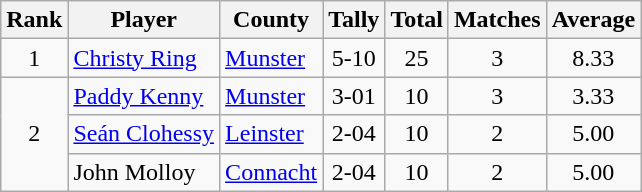<table class="wikitable">
<tr>
<th>Rank</th>
<th>Player</th>
<th>County</th>
<th>Tally</th>
<th>Total</th>
<th>Matches</th>
<th>Average</th>
</tr>
<tr>
<td rowspan=1 align=center>1</td>
<td><a href='#'>Christy Ring</a></td>
<td><a href='#'>Munster</a></td>
<td align=center>5-10</td>
<td align=center>25</td>
<td align=center>3</td>
<td align=center>8.33</td>
</tr>
<tr>
<td rowspan=3 align=center>2</td>
<td><a href='#'>Paddy Kenny</a></td>
<td><a href='#'>Munster</a></td>
<td align=center>3-01</td>
<td align=center>10</td>
<td align=center>3</td>
<td align=center>3.33</td>
</tr>
<tr>
<td><a href='#'>Seán Clohessy</a></td>
<td><a href='#'>Leinster</a></td>
<td align=center>2-04</td>
<td align=center>10</td>
<td align=center>2</td>
<td align=center>5.00</td>
</tr>
<tr>
<td>John Molloy</td>
<td><a href='#'>Connacht</a></td>
<td align=center>2-04</td>
<td align=center>10</td>
<td align=center>2</td>
<td align=center>5.00</td>
</tr>
</table>
